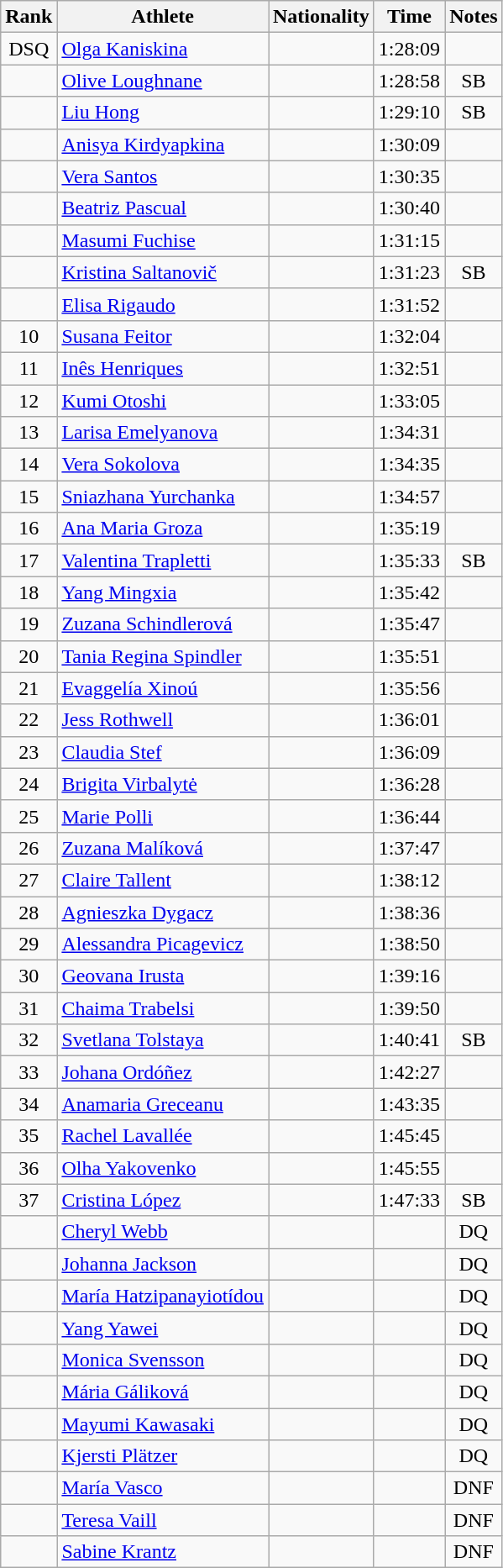<table class="wikitable sortable" style="text-align:center">
<tr>
<th>Rank</th>
<th>Athlete</th>
<th>Nationality</th>
<th>Time</th>
<th>Notes</th>
</tr>
<tr>
<td>DSQ</td>
<td align=left><a href='#'>Olga Kaniskina</a></td>
<td align="left"></td>
<td>1:28:09</td>
<td></td>
</tr>
<tr>
<td></td>
<td align=left><a href='#'>Olive Loughnane</a></td>
<td align=left></td>
<td>1:28:58</td>
<td>SB</td>
</tr>
<tr>
<td></td>
<td align=left><a href='#'>Liu Hong</a></td>
<td align=left></td>
<td>1:29:10</td>
<td>SB</td>
</tr>
<tr>
<td></td>
<td align=left><a href='#'>Anisya Kirdyapkina</a></td>
<td align=left></td>
<td>1:30:09</td>
<td></td>
</tr>
<tr>
<td></td>
<td align=left><a href='#'>Vera Santos</a></td>
<td align=left></td>
<td>1:30:35</td>
<td></td>
</tr>
<tr>
<td></td>
<td align=left><a href='#'>Beatriz Pascual</a></td>
<td align=left></td>
<td>1:30:40</td>
<td></td>
</tr>
<tr>
<td></td>
<td align=left><a href='#'>Masumi Fuchise</a></td>
<td align=left></td>
<td>1:31:15</td>
<td></td>
</tr>
<tr>
<td></td>
<td align=left><a href='#'>Kristina Saltanovič</a></td>
<td align=left></td>
<td>1:31:23</td>
<td>SB</td>
</tr>
<tr>
<td></td>
<td align=left><a href='#'>Elisa Rigaudo</a></td>
<td align=left></td>
<td>1:31:52</td>
<td></td>
</tr>
<tr>
<td>10</td>
<td align=left><a href='#'>Susana Feitor</a></td>
<td align=left></td>
<td>1:32:04</td>
<td></td>
</tr>
<tr>
<td>11</td>
<td align=left><a href='#'>Inês Henriques</a></td>
<td align=left></td>
<td>1:32:51</td>
<td></td>
</tr>
<tr>
<td>12</td>
<td align=left><a href='#'>Kumi Otoshi</a></td>
<td align=left></td>
<td>1:33:05</td>
<td></td>
</tr>
<tr>
<td>13</td>
<td align=left><a href='#'>Larisa Emelyanova</a></td>
<td align=left></td>
<td>1:34:31</td>
<td></td>
</tr>
<tr>
<td>14</td>
<td align=left><a href='#'>Vera Sokolova</a></td>
<td align=left></td>
<td>1:34:35</td>
<td></td>
</tr>
<tr>
<td>15</td>
<td align=left><a href='#'>Sniazhana Yurchanka</a></td>
<td align=left></td>
<td>1:34:57</td>
<td></td>
</tr>
<tr>
<td>16</td>
<td align=left><a href='#'>Ana Maria Groza</a></td>
<td align=left></td>
<td>1:35:19</td>
<td></td>
</tr>
<tr>
<td>17</td>
<td align=left><a href='#'>Valentina Trapletti</a></td>
<td align=left></td>
<td>1:35:33</td>
<td>SB</td>
</tr>
<tr>
<td>18</td>
<td align=left><a href='#'>Yang Mingxia</a></td>
<td align=left></td>
<td>1:35:42</td>
<td></td>
</tr>
<tr>
<td>19</td>
<td align=left><a href='#'>Zuzana Schindlerová</a></td>
<td align=left></td>
<td>1:35:47</td>
<td></td>
</tr>
<tr>
<td>20</td>
<td align=left><a href='#'>Tania Regina Spindler</a></td>
<td align=left></td>
<td>1:35:51</td>
<td></td>
</tr>
<tr>
<td>21</td>
<td align=left><a href='#'>Evaggelía Xinoú</a></td>
<td align=left></td>
<td>1:35:56</td>
<td></td>
</tr>
<tr>
<td>22</td>
<td align=left><a href='#'>Jess Rothwell</a></td>
<td align=left></td>
<td>1:36:01</td>
<td></td>
</tr>
<tr>
<td>23</td>
<td align=left><a href='#'>Claudia Stef</a></td>
<td align=left></td>
<td>1:36:09</td>
<td></td>
</tr>
<tr>
<td>24</td>
<td align=left><a href='#'>Brigita Virbalytė</a></td>
<td align=left></td>
<td>1:36:28</td>
<td></td>
</tr>
<tr>
<td>25</td>
<td align=left><a href='#'>Marie Polli</a></td>
<td align=left></td>
<td>1:36:44</td>
<td></td>
</tr>
<tr>
<td>26</td>
<td align=left><a href='#'>Zuzana Malíková</a></td>
<td align=left></td>
<td>1:37:47</td>
<td></td>
</tr>
<tr>
<td>27</td>
<td align=left><a href='#'>Claire Tallent</a></td>
<td align=left></td>
<td>1:38:12</td>
<td></td>
</tr>
<tr>
<td>28</td>
<td align=left><a href='#'>Agnieszka Dygacz</a></td>
<td align=left></td>
<td>1:38:36</td>
<td></td>
</tr>
<tr>
<td>29</td>
<td align=left><a href='#'>Alessandra Picagevicz</a></td>
<td align=left></td>
<td>1:38:50</td>
<td></td>
</tr>
<tr>
<td>30</td>
<td align=left><a href='#'>Geovana Irusta</a></td>
<td align=left></td>
<td>1:39:16</td>
<td></td>
</tr>
<tr>
<td>31</td>
<td align=left><a href='#'>Chaima Trabelsi</a></td>
<td align=left></td>
<td>1:39:50</td>
<td></td>
</tr>
<tr>
<td>32</td>
<td align=left><a href='#'>Svetlana Tolstaya</a></td>
<td align=left></td>
<td>1:40:41</td>
<td>SB</td>
</tr>
<tr>
<td>33</td>
<td align=left><a href='#'>Johana Ordóñez</a></td>
<td align=left></td>
<td>1:42:27</td>
<td></td>
</tr>
<tr>
<td>34</td>
<td align=left><a href='#'>Anamaria Greceanu</a></td>
<td align=left></td>
<td>1:43:35</td>
<td></td>
</tr>
<tr>
<td>35</td>
<td align=left><a href='#'>Rachel Lavallée</a></td>
<td align=left></td>
<td>1:45:45</td>
<td></td>
</tr>
<tr>
<td>36</td>
<td align=left><a href='#'>Olha Yakovenko</a></td>
<td align=left></td>
<td>1:45:55</td>
<td></td>
</tr>
<tr>
<td>37</td>
<td align=left><a href='#'>Cristina López</a></td>
<td align=left></td>
<td>1:47:33</td>
<td>SB</td>
</tr>
<tr>
<td></td>
<td align=left><a href='#'>Cheryl Webb</a></td>
<td align=left></td>
<td></td>
<td>DQ</td>
</tr>
<tr>
<td></td>
<td align=left><a href='#'>Johanna Jackson</a></td>
<td align=left></td>
<td></td>
<td>DQ</td>
</tr>
<tr>
<td></td>
<td align=left><a href='#'>María Hatzipanayiotídou</a></td>
<td align=left></td>
<td></td>
<td>DQ</td>
</tr>
<tr>
<td></td>
<td align=left><a href='#'>Yang Yawei</a></td>
<td align=left></td>
<td></td>
<td>DQ</td>
</tr>
<tr>
<td></td>
<td align=left><a href='#'>Monica Svensson</a></td>
<td align=left></td>
<td></td>
<td>DQ</td>
</tr>
<tr>
<td></td>
<td align=left><a href='#'>Mária Gáliková</a></td>
<td align=left></td>
<td></td>
<td>DQ</td>
</tr>
<tr>
<td></td>
<td align=left><a href='#'>Mayumi Kawasaki</a></td>
<td align=left></td>
<td></td>
<td>DQ</td>
</tr>
<tr>
<td></td>
<td align=left><a href='#'>Kjersti Plätzer</a></td>
<td align=left></td>
<td></td>
<td>DQ</td>
</tr>
<tr>
<td></td>
<td align=left><a href='#'>María Vasco</a></td>
<td align=left></td>
<td></td>
<td>DNF</td>
</tr>
<tr>
<td></td>
<td align=left><a href='#'>Teresa Vaill</a></td>
<td align=left></td>
<td></td>
<td>DNF</td>
</tr>
<tr>
<td></td>
<td align=left><a href='#'>Sabine Krantz</a></td>
<td align=left></td>
<td></td>
<td>DNF</td>
</tr>
</table>
